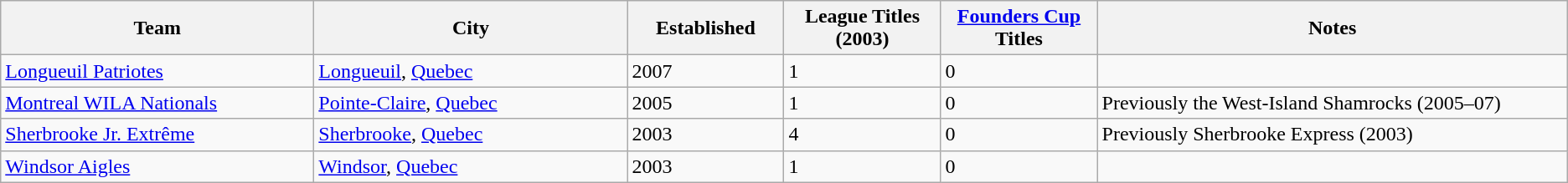<table class="wikitable sortable">
<tr>
<th bgcolor="#DDDDFF" width="20%">Team</th>
<th bgcolor="#DDDDFF" width="20%">City</th>
<th bgcolor="#DDDDFF" width="10%">Established</th>
<th bgcolor="#DDDDFF" width="10%">League Titles (2003)</th>
<th bgcolor="#DDDDFF" width="10%"><a href='#'>Founders Cup</a> Titles</th>
<th bgcolor="#DDDDFF" width="30%" class="unsortable">Notes</th>
</tr>
<tr>
<td><a href='#'>Longueuil Patriotes</a></td>
<td><a href='#'>Longueuil</a>, <a href='#'>Quebec</a></td>
<td>2007</td>
<td>1</td>
<td>0</td>
<td></td>
</tr>
<tr>
<td><a href='#'>Montreal WILA Nationals</a></td>
<td><a href='#'>Pointe-Claire</a>, <a href='#'>Quebec</a></td>
<td>2005</td>
<td>1</td>
<td>0</td>
<td>Previously the West-Island Shamrocks (2005–07)</td>
</tr>
<tr>
<td><a href='#'>Sherbrooke Jr. Extrême</a></td>
<td><a href='#'>Sherbrooke</a>, <a href='#'>Quebec</a></td>
<td>2003</td>
<td>4</td>
<td>0</td>
<td>Previously Sherbrooke Express (2003)</td>
</tr>
<tr>
<td><a href='#'>Windsor Aigles</a></td>
<td><a href='#'>Windsor</a>, <a href='#'>Quebec</a></td>
<td>2003</td>
<td>1</td>
<td>0</td>
<td></td>
</tr>
</table>
